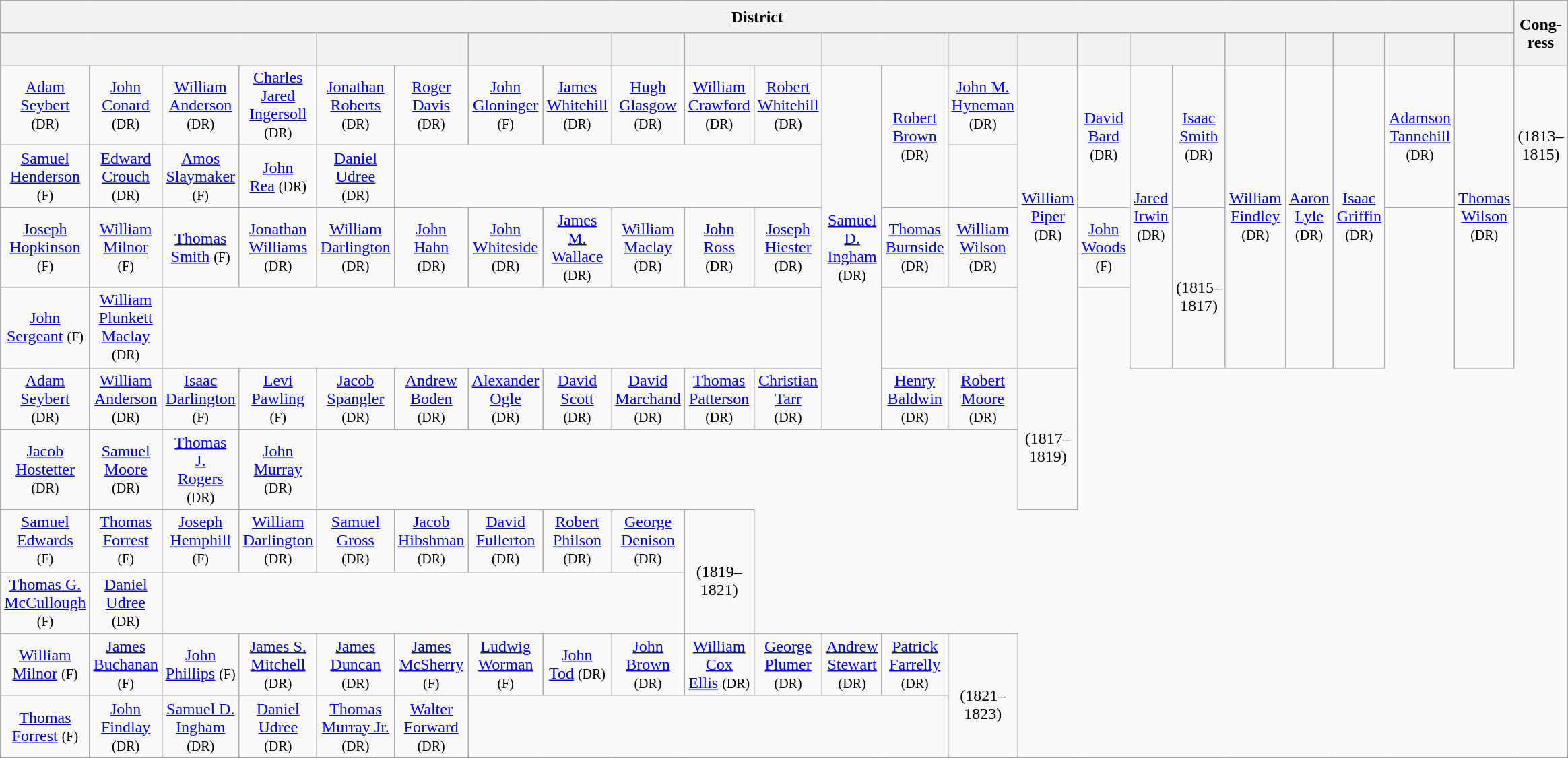<table class=wikitable style="text-align:center">
<tr style="height:2em">
<th colspan="23">District</th>
<th rowspan=2>Cong­ress</th>
</tr>
<tr style="height:2em">
<th colspan=4> </th>
<th colspan=2> </th>
<th colspan=2> </th>
<th></th>
<th colspan="2"> </th>
<th colspan=2> </th>
<th></th>
<th></th>
<th></th>
<th colspan=2> </th>
<th></th>
<th></th>
<th></th>
<th></th>
<th></th>
</tr>
<tr style="height:2em">
<td><a href='#'>Adam<br>Seybert</a><br><small>(DR)</small></td>
<td><a href='#'>John<br>Conard</a><br><small>(DR)</small></td>
<td><a href='#'>William<br>Anderson</a><br><small>(DR)</small></td>
<td><a href='#'>Charles<br>Jared<br>Ingersoll</a><br><small>(DR)</small></td>
<td><a href='#'>Jonathan<br>Roberts</a> <small>(DR)</small></td>
<td><a href='#'>Roger<br>Davis</a><br><small>(DR)</small></td>
<td><a href='#'>John<br>Gloninger</a> <small>(F)</small></td>
<td><a href='#'>James<br>Whitehill</a> <small>(DR)</small></td>
<td><a href='#'>Hugh<br>Glasgow</a> <small>(DR)</small></td>
<td><a href='#'>William<br>Crawford</a><br><small>(DR)</small></td>
<td><a href='#'>Robert<br>Whitehill</a> <small>(DR)</small></td>
<td rowspan="5" ><a href='#'>Samuel D.<br>Ingham</a> <small>(DR)</small></td>
<td rowspan="2" ><a href='#'>Robert<br>Brown</a><br><small>(DR)</small></td>
<td><a href='#'>John M.<br>Hyneman</a> <small>(DR)</small></td>
<td rowspan="4" ><a href='#'>William<br>Piper</a><br><small>(DR)</small></td>
<td rowspan="2" ><a href='#'>David<br>Bard</a> <small>(DR)</small></td>
<td rowspan="4" ><a href='#'>Jared<br>Irwin</a> <small>(DR)</small></td>
<td rowspan="2" ><a href='#'>Isaac<br>Smith</a><br><small>(DR)</small></td>
<td rowspan="4" ><a href='#'>William<br>Findley</a><br><small>(DR)</small></td>
<td rowspan="4" ><a href='#'>Aaron<br>Lyle</a> <small>(DR)</small></td>
<td rowspan="4" ><a href='#'>Isaac<br>Griffin</a><br><small>(DR)</small></td>
<td rowspan="2" ><a href='#'>Adamson<br>Tannehill</a><br><small>(DR)</small></td>
<td rowspan="4" ><a href='#'>Thomas<br>Wilson</a><br><small>(DR)</small></td>
<td rowspan=2><strong></strong><br>(1813–1815)</td>
</tr>
<tr style="height:2em">
<td><a href='#'>Samuel<br>Hender­son</a> <small>(F)</small></td>
<td><a href='#'>Edward<br>Crouch</a> <small>(DR)</small></td>
<td><a href='#'>Amos<br>Slaymaker</a> <small>(F)</small></td>
<td><a href='#'>John<br>Rea</a> <small>(DR)</small></td>
<td><a href='#'>Daniel<br>Udree</a> <small>(DR)</small></td>
</tr>
<tr style="height:2em">
<td><a href='#'>Joseph<br>Hopkinson</a><br><small>(F)</small></td>
<td><a href='#'>William<br>Milnor</a> <small>(F)</small></td>
<td><a href='#'>Thomas<br>Smith</a> <small>(F)</small></td>
<td><a href='#'>Jonathan<br>Williams</a> <small>(DR)</small></td>
<td><a href='#'>William<br>Darlington</a><br><small>(DR)</small></td>
<td><a href='#'>John<br>Hahn</a><br><small>(DR)</small></td>
<td><a href='#'>John<br>Whiteside</a><br><small>(DR)</small></td>
<td><a href='#'>James M.<br>Wallace</a> <small>(DR)</small></td>
<td><a href='#'>William<br>Maclay</a> <small>(DR)</small></td>
<td><a href='#'>John<br>Ross</a><br><small>(DR)</small></td>
<td><a href='#'>Joseph<br>Hiester</a> <small>(DR)</small></td>
<td><a href='#'>Thomas<br>Burnside</a> <small>(DR)</small></td>
<td><a href='#'>William<br>Wilson</a><br><small>(DR)</small></td>
<td><a href='#'>John<br>Woods</a><br><small>(F)</small></td>
<td rowspan=2><strong></strong><br>(1815–1817)</td>
</tr>
<tr style="height:2em">
<td><a href='#'>John<br>Sergeant</a> <small>(F)</small></td>
<td><a href='#'>William<br>Plunkett<br>Maclay</a><br><small>(DR)</small></td>
</tr>
<tr style="height:2em">
<td><a href='#'>Adam<br>Seybert</a><br><small>(DR)</small></td>
<td><a href='#'>William<br>Anderson</a><br><small>(DR)</small></td>
<td><a href='#'>Isaac<br>Darlington</a><br><small>(F)</small></td>
<td><a href='#'>Levi<br>Pawling</a><br><small>(F)</small></td>
<td><a href='#'>Jacob<br>Spangler</a> <small>(DR)</small></td>
<td><a href='#'>Andrew<br>Boden</a> <small>(DR)</small></td>
<td><a href='#'>Alexander<br>Ogle</a><br><small>(DR)</small></td>
<td><a href='#'>David<br>Scott</a> <small>(DR)</small></td>
<td><a href='#'>David<br>Marchand</a><br><small>(DR)</small></td>
<td><a href='#'>Thomas<br>Patterson</a><br><small>(DR)</small></td>
<td><a href='#'>Christian<br>Tarr</a><br><small>(DR)</small></td>
<td><a href='#'>Henry<br>Baldwin</a><br><small>(DR)</small></td>
<td><a href='#'>Robert<br>Moore</a><br><small>(DR)</small></td>
<td rowspan=2><strong></strong><br>(1817–1819)</td>
</tr>
<tr style="height:2em">
<td><a href='#'>Jacob<br>Hostetter</a><br><small>(DR)</small></td>
<td><a href='#'>Samuel<br>Moore</a> <small>(DR)</small></td>
<td><a href='#'>Thomas<br>J.<br>Rogers</a><br><small>(DR)</small></td>
<td><a href='#'>John<br>Murray</a> <small>(DR)</small></td>
</tr>
<tr style="height:2em">
<td><a href='#'>Samuel<br>Edwards</a><br><small>(F)</small></td>
<td><a href='#'>Thomas<br>Forrest</a> <small>(F)</small></td>
<td><a href='#'>Joseph<br>Hemphill</a><br><small>(F)</small></td>
<td><a href='#'>William<br>Darlington</a><br><small>(DR)</small></td>
<td><a href='#'>Samuel<br>Gross</a><br><small>(DR)</small></td>
<td><a href='#'>Jacob<br>Hibshman</a><br><small>(DR)</small></td>
<td><a href='#'>David<br>Fullerton</a> <small>(DR)</small></td>
<td><a href='#'>Robert<br>Philson</a><br><small>(DR)</small></td>
<td><a href='#'>George<br>Denison</a><br><small>(DR)</small></td>
<td rowspan=2><strong></strong><br>(1819–1821)</td>
</tr>
<tr style="height:2em">
<td><a href='#'>Thomas G.<br>McCullough</a> <small>(F)</small></td>
<td><a href='#'>Daniel<br>Udree</a> <small>(DR)</small></td>
</tr>
<tr style="height:2em">
<td><a href='#'>William<br>Milnor</a> <small>(F)</small></td>
<td><a href='#'>James<br>Buchanan</a><br><small>(F)</small></td>
<td><a href='#'>John<br>Phillips</a> <small>(F)</small></td>
<td><a href='#'>James S.<br>Mitchell</a> <small>(DR)</small></td>
<td><a href='#'>James<br>Duncan</a> <small>(DR)</small></td>
<td><a href='#'>James<br>McSherry</a> <small>(F)</small></td>
<td><a href='#'>Ludwig<br>Worman</a> <small>(F)</small></td>
<td><a href='#'>John<br>Tod</a> <small>(DR)</small></td>
<td><a href='#'>John<br>Brown</a> <small>(DR)</small></td>
<td><a href='#'>William Cox<br>Ellis</a> <small>(DR)</small></td>
<td><a href='#'>George<br>Plumer</a><br><small>(DR)</small></td>
<td><a href='#'>Andrew<br>Stewart</a><br><small>(DR)</small></td>
<td><a href='#'>Patrick<br>Farrelly</a><br><small>(DR)</small></td>
<td rowspan=2><strong></strong><br>(1821–1823)</td>
</tr>
<tr style="height:2em">
<td><a href='#'>Thomas<br>Forrest</a> <small>(F)</small></td>
<td><a href='#'>John<br>Findlay</a> <small>(DR)</small></td>
<td><a href='#'>Samuel D.<br>Ingham</a> <small>(DR)</small></td>
<td><a href='#'>Daniel<br>Udree</a> <small>(DR)</small></td>
<td><a href='#'>Thomas<br>Murray Jr.</a> <small>(DR)</small></td>
<td><a href='#'>Walter<br>Forward</a> <small>(DR)</small></td>
</tr>
</table>
